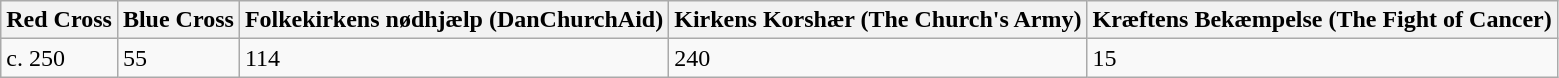<table class="wikitable">
<tr>
<th>Red Cross</th>
<th>Blue Cross</th>
<th>Folkekirkens nødhjælp (DanChurchAid)</th>
<th>Kirkens Korshær (The Church's Army)</th>
<th>Kræftens Bekæmpelse (The Fight of Cancer)</th>
</tr>
<tr>
<td>c. 250</td>
<td>55</td>
<td>114</td>
<td>240</td>
<td>15</td>
</tr>
</table>
